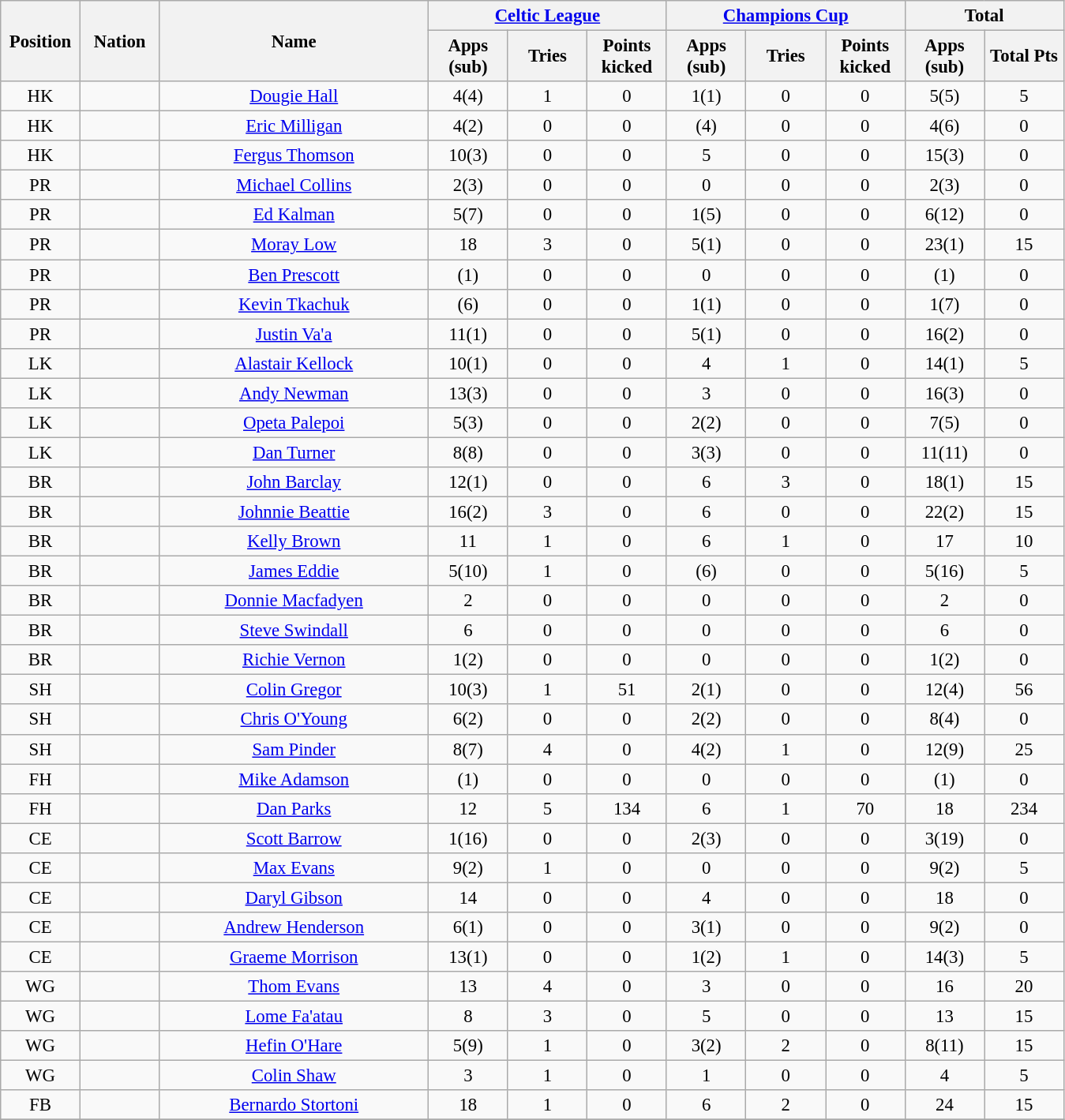<table class="wikitable" style="font-size: 95%; text-align: center;">
<tr>
<th rowspan=2 width=60>Position</th>
<th rowspan=2 width=60>Nation</th>
<th rowspan=2 width=220>Name</th>
<th colspan=3 width=150><a href='#'>Celtic League</a></th>
<th colspan=3 width=150><a href='#'>Champions Cup</a></th>
<th colspan=2>Total</th>
</tr>
<tr>
<th rowspan=1 style="width:60px;">Apps<br>(sub)</th>
<th rowspan=1 style="width:60px;">Tries</th>
<th rowspan=1 style="width:60px;">Points<br>kicked</th>
<th rowspan=1 style="width:60px;">Apps<br>(sub)</th>
<th rowspan=1 style="width:60px;">Tries</th>
<th rowspan=1 style="width:60px;">Points<br>kicked</th>
<th rowspan=1 style="width:60px;">Apps<br>(sub)</th>
<th rowspan=1 style="width:60px;">Total Pts</th>
</tr>
<tr>
<td>HK</td>
<td></td>
<td><a href='#'>Dougie Hall</a></td>
<td>4(4)</td>
<td>1</td>
<td>0</td>
<td>1(1)</td>
<td>0</td>
<td>0</td>
<td>5(5)</td>
<td>5</td>
</tr>
<tr>
<td>HK</td>
<td></td>
<td><a href='#'>Eric Milligan</a></td>
<td>4(2)</td>
<td>0</td>
<td>0</td>
<td>(4)</td>
<td>0</td>
<td>0</td>
<td>4(6)</td>
<td>0</td>
</tr>
<tr>
<td>HK</td>
<td></td>
<td><a href='#'>Fergus Thomson</a></td>
<td>10(3)</td>
<td>0</td>
<td>0</td>
<td>5</td>
<td>0</td>
<td>0</td>
<td>15(3)</td>
<td>0</td>
</tr>
<tr>
<td>PR</td>
<td></td>
<td><a href='#'>Michael Collins</a></td>
<td>2(3)</td>
<td>0</td>
<td>0</td>
<td>0</td>
<td>0</td>
<td>0</td>
<td>2(3)</td>
<td>0</td>
</tr>
<tr>
<td>PR</td>
<td></td>
<td><a href='#'>Ed Kalman</a></td>
<td>5(7)</td>
<td>0</td>
<td>0</td>
<td>1(5)</td>
<td>0</td>
<td>0</td>
<td>6(12)</td>
<td>0</td>
</tr>
<tr>
<td>PR</td>
<td></td>
<td><a href='#'>Moray Low</a></td>
<td>18</td>
<td>3</td>
<td>0</td>
<td>5(1)</td>
<td>0</td>
<td>0</td>
<td>23(1)</td>
<td>15</td>
</tr>
<tr>
<td>PR</td>
<td></td>
<td><a href='#'>Ben Prescott</a></td>
<td>(1)</td>
<td>0</td>
<td>0</td>
<td>0</td>
<td>0</td>
<td>0</td>
<td>(1)</td>
<td>0</td>
</tr>
<tr>
<td>PR</td>
<td></td>
<td><a href='#'>Kevin Tkachuk</a></td>
<td>(6)</td>
<td>0</td>
<td>0</td>
<td>1(1)</td>
<td>0</td>
<td>0</td>
<td>1(7)</td>
<td>0</td>
</tr>
<tr>
<td>PR</td>
<td></td>
<td><a href='#'>Justin Va'a</a></td>
<td>11(1)</td>
<td>0</td>
<td>0</td>
<td>5(1)</td>
<td>0</td>
<td>0</td>
<td>16(2)</td>
<td>0</td>
</tr>
<tr>
<td>LK</td>
<td></td>
<td><a href='#'>Alastair Kellock</a></td>
<td>10(1)</td>
<td>0</td>
<td>0</td>
<td>4</td>
<td>1</td>
<td>0</td>
<td>14(1)</td>
<td>5</td>
</tr>
<tr>
<td>LK</td>
<td></td>
<td><a href='#'>Andy Newman</a></td>
<td>13(3)</td>
<td>0</td>
<td>0</td>
<td>3</td>
<td>0</td>
<td>0</td>
<td>16(3)</td>
<td>0</td>
</tr>
<tr>
<td>LK</td>
<td></td>
<td><a href='#'>Opeta Palepoi</a></td>
<td>5(3)</td>
<td>0</td>
<td>0</td>
<td>2(2)</td>
<td>0</td>
<td>0</td>
<td>7(5)</td>
<td>0</td>
</tr>
<tr>
<td>LK</td>
<td></td>
<td><a href='#'>Dan Turner</a></td>
<td>8(8)</td>
<td>0</td>
<td>0</td>
<td>3(3)</td>
<td>0</td>
<td>0</td>
<td>11(11)</td>
<td>0</td>
</tr>
<tr>
<td>BR</td>
<td></td>
<td><a href='#'>John Barclay</a></td>
<td>12(1)</td>
<td>0</td>
<td>0</td>
<td>6</td>
<td>3</td>
<td>0</td>
<td>18(1)</td>
<td>15</td>
</tr>
<tr>
<td>BR</td>
<td></td>
<td><a href='#'>Johnnie Beattie</a></td>
<td>16(2)</td>
<td>3</td>
<td>0</td>
<td>6</td>
<td>0</td>
<td>0</td>
<td>22(2)</td>
<td>15</td>
</tr>
<tr>
<td>BR</td>
<td></td>
<td><a href='#'>Kelly Brown</a></td>
<td>11</td>
<td>1</td>
<td>0</td>
<td>6</td>
<td>1</td>
<td>0</td>
<td>17</td>
<td>10</td>
</tr>
<tr>
<td>BR</td>
<td></td>
<td><a href='#'>James Eddie</a></td>
<td>5(10)</td>
<td>1</td>
<td>0</td>
<td>(6)</td>
<td>0</td>
<td>0</td>
<td>5(16)</td>
<td>5</td>
</tr>
<tr>
<td>BR</td>
<td></td>
<td><a href='#'>Donnie Macfadyen</a></td>
<td>2</td>
<td>0</td>
<td>0</td>
<td>0</td>
<td>0</td>
<td>0</td>
<td>2</td>
<td>0</td>
</tr>
<tr>
<td>BR</td>
<td></td>
<td><a href='#'>Steve Swindall</a></td>
<td>6</td>
<td>0</td>
<td>0</td>
<td>0</td>
<td>0</td>
<td>0</td>
<td>6</td>
<td>0</td>
</tr>
<tr>
<td>BR</td>
<td></td>
<td><a href='#'>Richie Vernon</a></td>
<td>1(2)</td>
<td>0</td>
<td>0</td>
<td>0</td>
<td>0</td>
<td>0</td>
<td>1(2)</td>
<td>0</td>
</tr>
<tr>
<td>SH</td>
<td></td>
<td><a href='#'>Colin Gregor</a></td>
<td>10(3)</td>
<td>1</td>
<td>51</td>
<td>2(1)</td>
<td>0</td>
<td>0</td>
<td>12(4)</td>
<td>56</td>
</tr>
<tr>
<td>SH</td>
<td></td>
<td><a href='#'>Chris O'Young</a></td>
<td>6(2)</td>
<td>0</td>
<td>0</td>
<td>2(2)</td>
<td>0</td>
<td>0</td>
<td>8(4)</td>
<td>0</td>
</tr>
<tr>
<td>SH</td>
<td></td>
<td><a href='#'>Sam Pinder</a></td>
<td>8(7)</td>
<td>4</td>
<td>0</td>
<td>4(2)</td>
<td>1</td>
<td>0</td>
<td>12(9)</td>
<td>25</td>
</tr>
<tr>
<td>FH</td>
<td></td>
<td><a href='#'>Mike Adamson</a></td>
<td>(1)</td>
<td>0</td>
<td>0</td>
<td>0</td>
<td>0</td>
<td>0</td>
<td>(1)</td>
<td>0</td>
</tr>
<tr>
<td>FH</td>
<td></td>
<td><a href='#'>Dan Parks</a></td>
<td>12</td>
<td>5</td>
<td>134</td>
<td>6</td>
<td>1</td>
<td>70</td>
<td>18</td>
<td>234</td>
</tr>
<tr>
<td>CE</td>
<td></td>
<td><a href='#'>Scott Barrow</a></td>
<td>1(16)</td>
<td>0</td>
<td>0</td>
<td>2(3)</td>
<td>0</td>
<td>0</td>
<td>3(19)</td>
<td>0</td>
</tr>
<tr>
<td>CE</td>
<td></td>
<td><a href='#'>Max Evans</a></td>
<td>9(2)</td>
<td>1</td>
<td>0</td>
<td>0</td>
<td>0</td>
<td>0</td>
<td>9(2)</td>
<td>5</td>
</tr>
<tr>
<td>CE</td>
<td></td>
<td><a href='#'>Daryl Gibson</a></td>
<td>14</td>
<td>0</td>
<td>0</td>
<td>4</td>
<td>0</td>
<td>0</td>
<td>18</td>
<td>0</td>
</tr>
<tr>
<td>CE</td>
<td></td>
<td><a href='#'>Andrew Henderson</a></td>
<td>6(1)</td>
<td>0</td>
<td>0</td>
<td>3(1)</td>
<td>0</td>
<td>0</td>
<td>9(2)</td>
<td>0</td>
</tr>
<tr>
<td>CE</td>
<td></td>
<td><a href='#'>Graeme Morrison</a></td>
<td>13(1)</td>
<td>0</td>
<td>0</td>
<td>1(2)</td>
<td>1</td>
<td>0</td>
<td>14(3)</td>
<td>5</td>
</tr>
<tr>
<td>WG</td>
<td></td>
<td><a href='#'>Thom Evans</a></td>
<td>13</td>
<td>4</td>
<td>0</td>
<td>3</td>
<td>0</td>
<td>0</td>
<td>16</td>
<td>20</td>
</tr>
<tr>
<td>WG</td>
<td></td>
<td><a href='#'>Lome Fa'atau</a></td>
<td>8</td>
<td>3</td>
<td>0</td>
<td>5</td>
<td>0</td>
<td>0</td>
<td>13</td>
<td>15</td>
</tr>
<tr>
<td>WG</td>
<td></td>
<td><a href='#'>Hefin O'Hare</a></td>
<td>5(9)</td>
<td>1</td>
<td>0</td>
<td>3(2)</td>
<td>2</td>
<td>0</td>
<td>8(11)</td>
<td>15</td>
</tr>
<tr>
<td>WG</td>
<td></td>
<td><a href='#'>Colin Shaw</a></td>
<td>3</td>
<td>1</td>
<td>0</td>
<td>1</td>
<td>0</td>
<td>0</td>
<td>4</td>
<td>5</td>
</tr>
<tr>
<td>FB</td>
<td></td>
<td><a href='#'>Bernardo Stortoni</a></td>
<td>18</td>
<td>1</td>
<td>0</td>
<td>6</td>
<td>2</td>
<td>0</td>
<td>24</td>
<td>15</td>
</tr>
<tr>
</tr>
</table>
